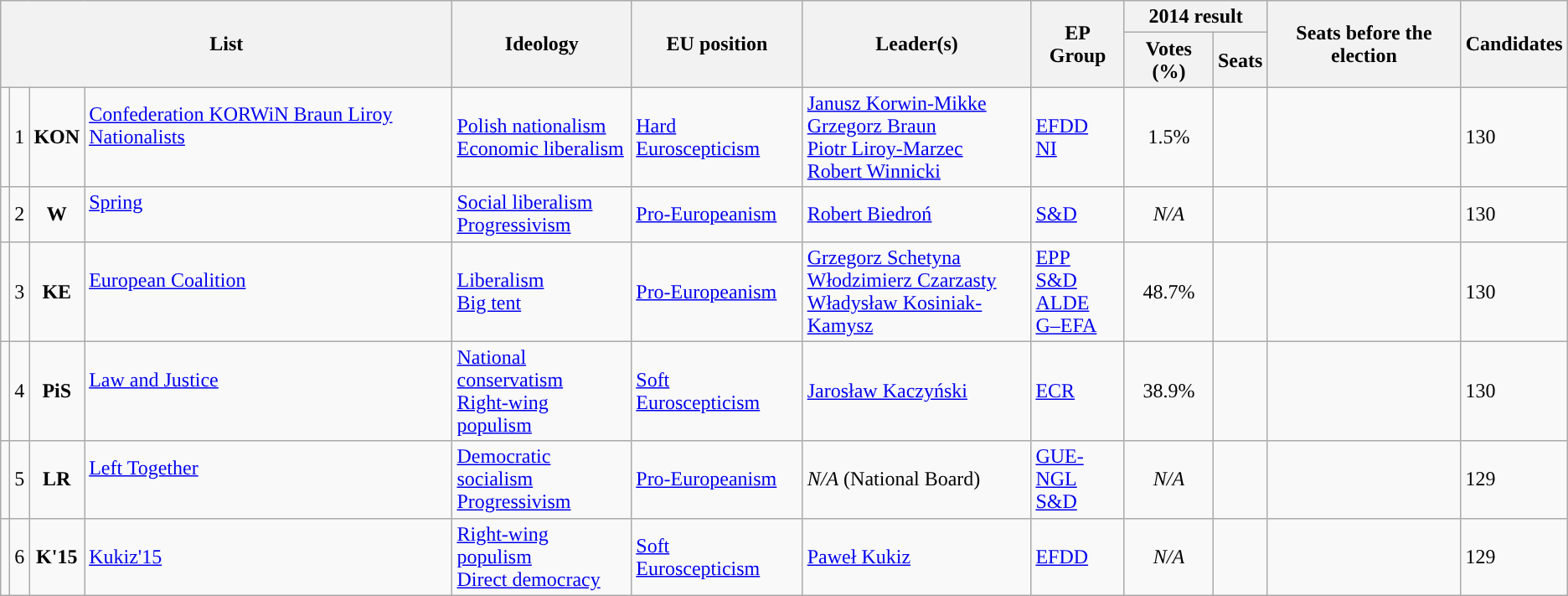<table class="wikitable mw-collapsible">
<tr>
<th colspan="4" rowspan="2">List</th>
<th rowspan="2">Ideology</th>
<th rowspan="2">EU position</th>
<th rowspan="2">Leader(s)</th>
<th rowspan="2">EP Group</th>
<th colspan="2">2014 result</th>
<th rowspan="2">Seats before the election</th>
<th rowspan="2">Candidates</th>
</tr>
<tr>
<th>Votes (%)</th>
<th>Seats</th>
</tr>
<tr>
<td style="background:"></td>
<td>1</td>
<td style="text-align:center;"><strong>KON</strong></td>
<td><a href='#'>Confederation KORWiN Braun Liroy Nationalists</a><br><br></td>
<td><a href='#'>Polish nationalism</a><br><a href='#'>Economic liberalism</a></td>
<td><a href='#'>Hard Euroscepticism</a></td>
<td><a href='#'>Janusz Korwin-Mikke</a><br><a href='#'>Grzegorz Braun</a><br><a href='#'>Piotr Liroy-Marzec</a><br><a href='#'>Robert Winnicki</a></td>
<td><a href='#'>EFDD</a><br><a href='#'>NI</a></td>
<td style="text-align:center;">1.5%</td>
<td></td>
<td></td>
<td>130</td>
</tr>
<tr>
<td style="background:"></td>
<td>2</td>
<td style="text-align:center;"><strong>W</strong></td>
<td><a href='#'>Spring</a><br><br></td>
<td><a href='#'>Social liberalism</a><br><a href='#'>Progressivism</a></td>
<td><a href='#'>Pro-Europeanism</a></td>
<td><a href='#'>Robert Biedroń</a></td>
<td><a href='#'>S&D</a></td>
<td style="text-align:center;"><em>N/A</em></td>
<td></td>
<td></td>
<td>130</td>
</tr>
<tr>
<td style="background:"></td>
<td>3</td>
<td style="text-align:center;"><strong>KE</strong></td>
<td><a href='#'>European Coalition</a><br><br></td>
<td><a href='#'>Liberalism</a><br><a href='#'>Big tent</a></td>
<td><a href='#'>Pro-Europeanism</a></td>
<td><a href='#'>Grzegorz Schetyna</a><br><a href='#'>Włodzimierz Czarzasty</a><br><a href='#'>Władysław Kosiniak-Kamysz</a></td>
<td><a href='#'>EPP</a><br><a href='#'>S&D</a><br><a href='#'>ALDE</a><br><a href='#'>G–EFA</a></td>
<td style="text-align:center;">48.7%</td>
<td></td>
<td></td>
<td>130</td>
</tr>
<tr>
<td style="background:"></td>
<td>4</td>
<td style="text-align:center;"><strong>PiS</strong></td>
<td><a href='#'>Law and Justice</a><br><br></td>
<td><a href='#'>National conservatism</a><br><a href='#'>Right-wing populism</a></td>
<td><a href='#'>Soft Euroscepticism</a></td>
<td><a href='#'>Jarosław Kaczyński</a></td>
<td><a href='#'>ECR</a></td>
<td style="text-align:center;">38.9%</td>
<td></td>
<td></td>
<td>130</td>
</tr>
<tr>
<td style="background:"></td>
<td>5</td>
<td style="text-align:center;"><strong>LR</strong></td>
<td><a href='#'>Left Together</a><br><br></td>
<td><a href='#'>Democratic socialism</a><br><a href='#'>Progressivism</a></td>
<td><a href='#'>Pro-Europeanism</a></td>
<td><em>N/A</em> (National Board)</td>
<td><a href='#'>GUE-NGL</a><br><a href='#'>S&D</a></td>
<td style="text-align:center;"><em>N/A</em></td>
<td></td>
<td></td>
<td>129</td>
</tr>
<tr>
<td style="background:"></td>
<td>6</td>
<td style="text-align:center;"><strong>K'15</strong></td>
<td><a href='#'>Kukiz'15</a><br></td>
<td><a href='#'>Right-wing populism</a><br><a href='#'>Direct democracy</a></td>
<td><a href='#'>Soft Euroscepticism</a></td>
<td><a href='#'>Paweł Kukiz</a></td>
<td><a href='#'>EFDD</a></td>
<td style="text-align:center;"><em>N/A</em></td>
<td></td>
<td></td>
<td>129</td>
</tr>
</table>
